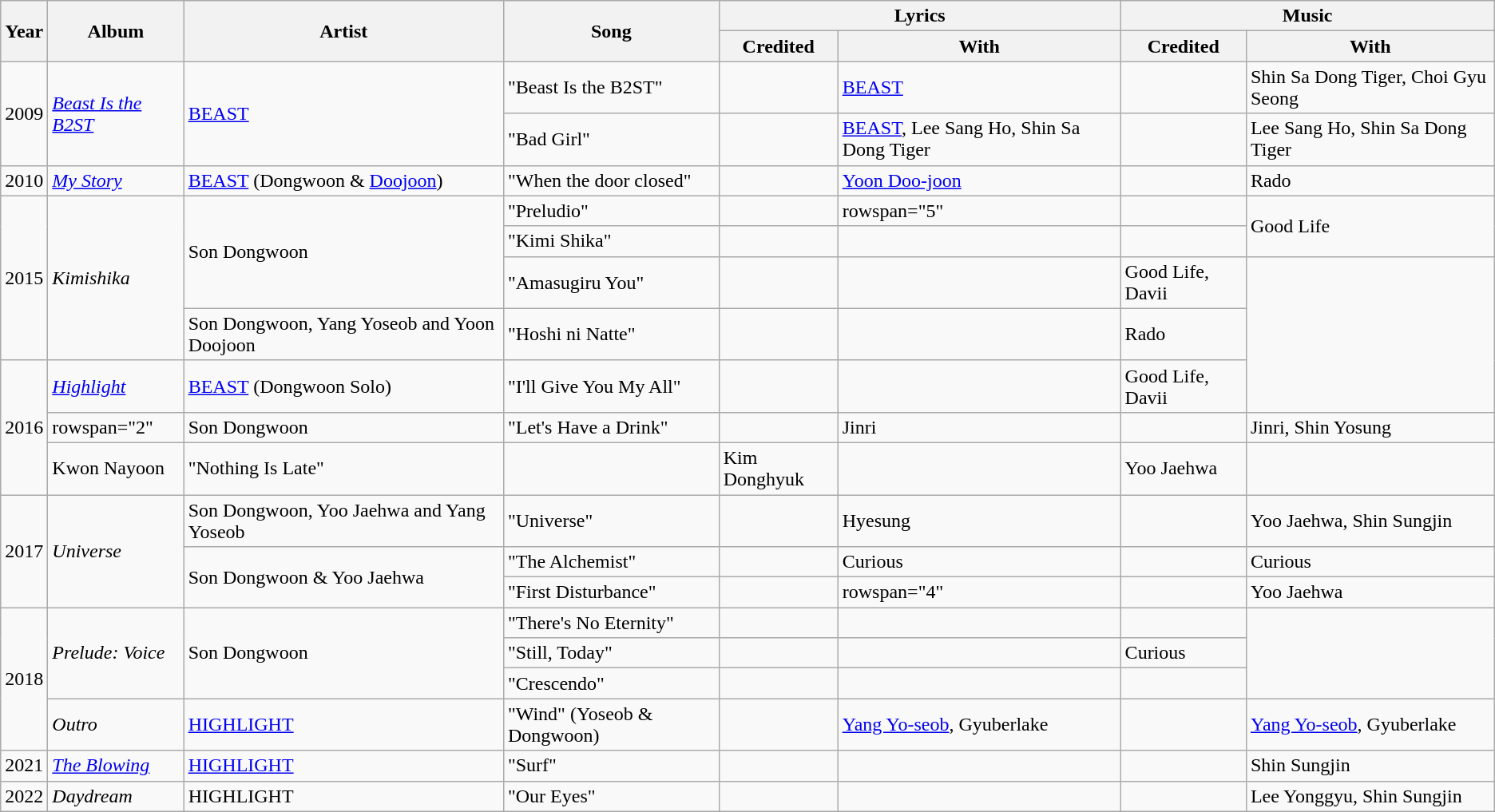<table class="wikitable">
<tr>
<th rowspan="2">Year</th>
<th rowspan="2">Album</th>
<th rowspan="2">Artist</th>
<th rowspan="2">Song</th>
<th colspan="2">Lyrics</th>
<th colspan="2">Music</th>
</tr>
<tr>
<th>Credited</th>
<th>With</th>
<th>Credited</th>
<th>With</th>
</tr>
<tr>
<td rowspan="2">2009</td>
<td rowspan="2"><em><a href='#'>Beast Is the B2ST</a></em></td>
<td rowspan="2"><a href='#'>BEAST</a></td>
<td>"Beast Is the B2ST"</td>
<td></td>
<td><a href='#'>BEAST</a></td>
<td></td>
<td>Shin Sa Dong Tiger, Choi Gyu Seong</td>
</tr>
<tr>
<td>"Bad Girl"</td>
<td></td>
<td><a href='#'>BEAST</a>, Lee Sang Ho, Shin Sa Dong Tiger</td>
<td></td>
<td>Lee Sang Ho, Shin Sa Dong Tiger</td>
</tr>
<tr>
<td>2010</td>
<td><em><a href='#'>My Story</a></em></td>
<td><a href='#'>BEAST</a> (Dongwoon & <a href='#'>Doojoon</a>)</td>
<td>"When the door closed"</td>
<td></td>
<td><a href='#'>Yoon Doo-joon</a></td>
<td></td>
<td>Rado</td>
</tr>
<tr>
<td rowspan="4">2015</td>
<td rowspan="4"><em>Kimishika</em></td>
<td rowspan="3">Son Dongwoon</td>
<td>"Preludio"</td>
<td></td>
<td>rowspan="5" </td>
<td></td>
<td rowspan="2">Good Life</td>
</tr>
<tr>
<td>"Kimi Shika"</td>
<td></td>
<td></td>
</tr>
<tr>
<td>"Amasugiru You"</td>
<td></td>
<td></td>
<td>Good Life, Davii</td>
</tr>
<tr>
<td>Son Dongwoon, Yang Yoseob and Yoon Doojoon</td>
<td>"Hoshi ni Natte"</td>
<td></td>
<td></td>
<td>Rado</td>
</tr>
<tr>
<td rowspan="3">2016</td>
<td><em><a href='#'>Highlight</a></em></td>
<td><a href='#'>BEAST</a> (Dongwoon Solo)</td>
<td>"I'll Give You My All"</td>
<td></td>
<td></td>
<td>Good Life, Davii</td>
</tr>
<tr>
<td>rowspan="2" </td>
<td>Son Dongwoon</td>
<td>"Let's Have a Drink"</td>
<td></td>
<td>Jinri</td>
<td></td>
<td>Jinri, Shin Yosung</td>
</tr>
<tr>
<td>Kwon Nayoon</td>
<td>"Nothing Is Late"</td>
<td></td>
<td>Kim Donghyuk</td>
<td></td>
<td>Yoo Jaehwa</td>
</tr>
<tr>
<td rowspan="3">2017</td>
<td rowspan="3"><em>Universe</em></td>
<td>Son Dongwoon, Yoo Jaehwa and Yang Yoseob</td>
<td>"Universe"</td>
<td></td>
<td>Hyesung</td>
<td></td>
<td>Yoo Jaehwa, Shin Sungjin</td>
</tr>
<tr>
<td rowspan="2">Son Dongwoon & Yoo Jaehwa</td>
<td>"The Alchemist"</td>
<td></td>
<td>Curious</td>
<td></td>
<td>Curious</td>
</tr>
<tr>
<td>"First Disturbance"</td>
<td></td>
<td>rowspan="4" </td>
<td></td>
<td>Yoo Jaehwa</td>
</tr>
<tr>
<td rowspan="4">2018</td>
<td rowspan="3"><em>Prelude: Voice</em></td>
<td rowspan="3">Son Dongwoon</td>
<td>"There's No Eternity"</td>
<td></td>
<td></td>
<td></td>
</tr>
<tr>
<td>"Still, Today"</td>
<td></td>
<td></td>
<td>Curious</td>
</tr>
<tr>
<td>"Crescendo"</td>
<td></td>
<td></td>
<td></td>
</tr>
<tr>
<td><em>Outro</em></td>
<td><a href='#'>HIGHLIGHT</a></td>
<td>"Wind" (Yoseob & Dongwoon)</td>
<td></td>
<td><a href='#'>Yang Yo-seob</a>, Gyuberlake</td>
<td></td>
<td><a href='#'>Yang Yo-seob</a>, Gyuberlake</td>
</tr>
<tr>
<td>2021</td>
<td><em><a href='#'>The Blowing</a></em></td>
<td><a href='#'>HIGHLIGHT</a></td>
<td>"Surf"</td>
<td></td>
<td></td>
<td></td>
<td>Shin Sungjin</td>
</tr>
<tr>
<td>2022</td>
<td><em>Daydream</em></td>
<td>HIGHLIGHT</td>
<td>"Our Eyes"</td>
<td></td>
<td></td>
<td></td>
<td>Lee Yonggyu, Shin Sungjin</td>
</tr>
</table>
